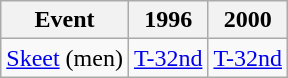<table class="wikitable" style="text-align: center">
<tr>
<th>Event</th>
<th>1996</th>
<th>2000</th>
</tr>
<tr>
<td align=left><a href='#'>Skeet</a> (men)</td>
<td><a href='#'>T-32nd</a></td>
<td><a href='#'>T-32nd</a></td>
</tr>
</table>
